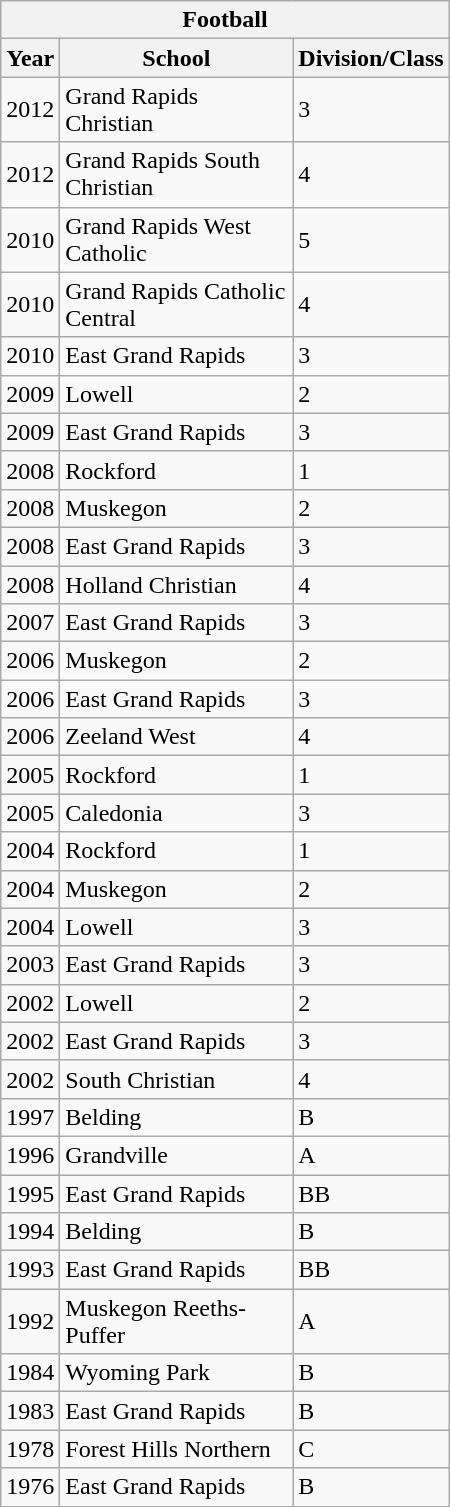<table class="wikitable collapsible collapsed" width="300">
<tr>
<th colspan=3>Football</th>
</tr>
<tr>
<th scope="col">Year</th>
<th scope="col">School</th>
<th scope="col">Division/Class</th>
</tr>
<tr>
<td>2012</td>
<td>Grand Rapids Christian</td>
<td>3</td>
</tr>
<tr>
<td>2012</td>
<td>Grand Rapids South Christian</td>
<td>4</td>
</tr>
<tr>
<td>2010</td>
<td>Grand Rapids West Catholic</td>
<td>5</td>
</tr>
<tr>
<td>2010</td>
<td>Grand Rapids Catholic Central</td>
<td>4</td>
</tr>
<tr>
<td>2010</td>
<td>East Grand Rapids</td>
<td>3</td>
</tr>
<tr>
<td>2009</td>
<td>Lowell</td>
<td>2</td>
</tr>
<tr>
<td>2009</td>
<td>East Grand Rapids</td>
<td>3</td>
</tr>
<tr>
<td>2008</td>
<td>Rockford</td>
<td>1</td>
</tr>
<tr>
<td>2008</td>
<td>Muskegon</td>
<td>2</td>
</tr>
<tr>
<td>2008</td>
<td>East Grand Rapids</td>
<td>3</td>
</tr>
<tr>
<td>2008</td>
<td>Holland Christian</td>
<td>4</td>
</tr>
<tr>
<td>2007</td>
<td>East Grand Rapids</td>
<td>3</td>
</tr>
<tr>
<td>2006</td>
<td>Muskegon</td>
<td>2</td>
</tr>
<tr>
<td>2006</td>
<td>East Grand Rapids</td>
<td>3</td>
</tr>
<tr>
<td>2006</td>
<td>Zeeland West</td>
<td>4</td>
</tr>
<tr>
<td>2005</td>
<td>Rockford</td>
<td>1</td>
</tr>
<tr>
<td>2005</td>
<td>Caledonia</td>
<td>3</td>
</tr>
<tr>
<td>2004</td>
<td>Rockford</td>
<td>1</td>
</tr>
<tr>
<td>2004</td>
<td>Muskegon</td>
<td>2</td>
</tr>
<tr>
<td>2004</td>
<td>Lowell</td>
<td>3</td>
</tr>
<tr>
<td>2003</td>
<td>East Grand Rapids</td>
<td>3</td>
</tr>
<tr>
<td>2002</td>
<td>Lowell</td>
<td>2</td>
</tr>
<tr>
<td>2002</td>
<td>East Grand Rapids</td>
<td>3</td>
</tr>
<tr>
<td>2002</td>
<td>South Christian</td>
<td>4</td>
</tr>
<tr>
<td>1997</td>
<td>Belding</td>
<td>B</td>
</tr>
<tr>
<td>1996</td>
<td>Grandville</td>
<td>A</td>
</tr>
<tr>
<td>1995</td>
<td>East Grand Rapids</td>
<td>BB</td>
</tr>
<tr>
<td>1994</td>
<td>Belding</td>
<td>B</td>
</tr>
<tr>
<td>1993</td>
<td>East Grand Rapids</td>
<td>BB</td>
</tr>
<tr>
<td>1992</td>
<td>Muskegon Reeths-Puffer</td>
<td>A</td>
</tr>
<tr>
<td>1984</td>
<td>Wyoming Park</td>
<td>B</td>
</tr>
<tr>
<td>1983</td>
<td>East Grand Rapids</td>
<td>B</td>
</tr>
<tr>
<td>1978</td>
<td>Forest Hills Northern</td>
<td>C</td>
</tr>
<tr>
<td>1976</td>
<td>East Grand Rapids</td>
<td>B</td>
</tr>
<tr>
</tr>
</table>
